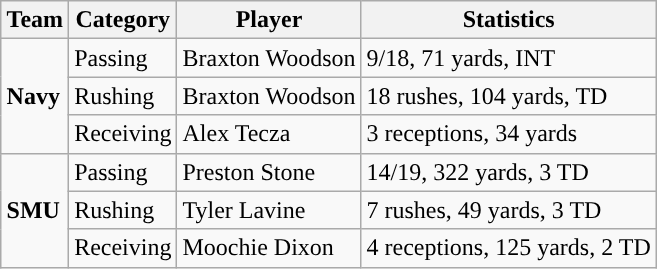<table class="wikitable" style="float: right;">
<tr>
<th>Team</th>
<th>Category</th>
<th>Player</th>
<th>Statistics</th>
</tr>
<tr>
<td rowspan=3><strong>Navy</strong></td>
<td>Passing</td>
<td>Braxton Woodson</td>
<td>9/18, 71 yards, INT</td>
</tr>
<tr>
<td>Rushing</td>
<td>Braxton Woodson</td>
<td>18 rushes, 104 yards, TD</td>
</tr>
<tr>
<td>Receiving</td>
<td>Alex Tecza</td>
<td>3 receptions, 34 yards</td>
</tr>
<tr>
<td rowspan=3><strong>SMU</strong></td>
<td>Passing</td>
<td>Preston Stone</td>
<td>14/19, 322 yards, 3 TD</td>
</tr>
<tr>
<td>Rushing</td>
<td>Tyler Lavine</td>
<td>7 rushes, 49 yards, 3 TD</td>
</tr>
<tr>
<td>Receiving</td>
<td>Moochie Dixon</td>
<td>4 receptions, 125 yards, 2 TD</td>
</tr>
</table>
